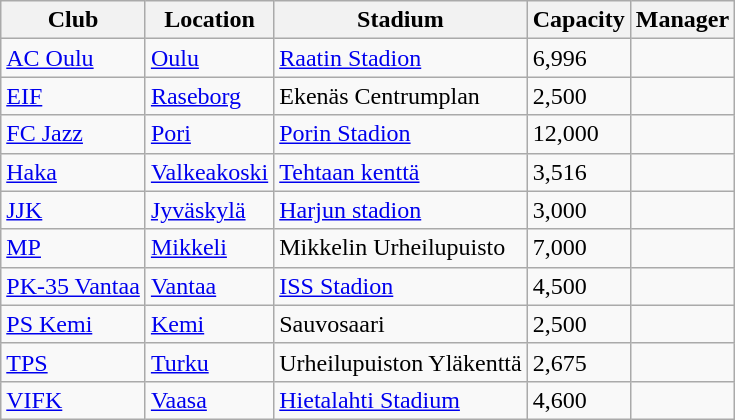<table class="wikitable sortable">
<tr>
<th>Club</th>
<th>Location</th>
<th>Stadium</th>
<th>Capacity</th>
<th>Manager</th>
</tr>
<tr --->
<td><a href='#'>AC Oulu</a></td>
<td><a href='#'>Oulu</a></td>
<td><a href='#'>Raatin Stadion</a></td>
<td>6,996</td>
<td> </td>
</tr>
<tr --->
<td><a href='#'>EIF</a></td>
<td><a href='#'>Raseborg</a></td>
<td>Ekenäs Centrumplan</td>
<td>2,500</td>
<td> </td>
</tr>
<tr --->
<td><a href='#'>FC Jazz</a></td>
<td><a href='#'>Pori</a></td>
<td><a href='#'>Porin Stadion</a></td>
<td>12,000</td>
<td> </td>
</tr>
<tr --->
<td><a href='#'>Haka</a></td>
<td><a href='#'>Valkeakoski</a></td>
<td><a href='#'>Tehtaan kenttä</a></td>
<td>3,516</td>
<td> </td>
</tr>
<tr --->
<td><a href='#'>JJK</a></td>
<td><a href='#'>Jyväskylä</a></td>
<td><a href='#'>Harjun stadion</a></td>
<td>3,000</td>
<td> </td>
</tr>
<tr --->
<td><a href='#'>MP</a></td>
<td><a href='#'>Mikkeli</a></td>
<td>Mikkelin Urheilupuisto</td>
<td>7,000</td>
<td> </td>
</tr>
<tr --->
<td><a href='#'>PK-35 Vantaa</a></td>
<td><a href='#'>Vantaa</a></td>
<td><a href='#'>ISS Stadion</a></td>
<td>4,500</td>
<td> </td>
</tr>
<tr --->
<td><a href='#'>PS Kemi</a></td>
<td><a href='#'>Kemi</a></td>
<td>Sauvosaari</td>
<td>2,500</td>
<td> </td>
</tr>
<tr --->
<td><a href='#'>TPS</a></td>
<td><a href='#'>Turku</a></td>
<td>Urheilupuiston Yläkenttä</td>
<td>2,675</td>
<td> </td>
</tr>
<tr --->
<td><a href='#'>VIFK</a></td>
<td><a href='#'>Vaasa</a></td>
<td><a href='#'>Hietalahti Stadium</a></td>
<td>4,600</td>
<td> </td>
</tr>
</table>
